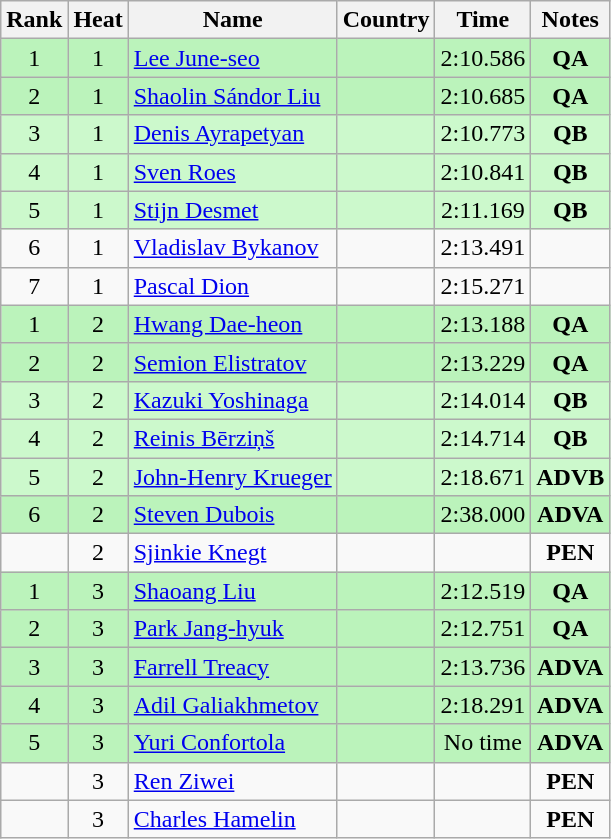<table class="wikitable sortable" style="text-align:center">
<tr>
<th>Rank</th>
<th>Heat</th>
<th>Name</th>
<th>Country</th>
<th>Time</th>
<th>Notes</th>
</tr>
<tr bgcolor=#bbf3bb>
<td>1</td>
<td>1</td>
<td align=left><a href='#'>Lee June-seo</a></td>
<td align=left></td>
<td>2:10.586</td>
<td><strong>QA</strong></td>
</tr>
<tr bgcolor=#bbf3bb>
<td>2</td>
<td>1</td>
<td align=left><a href='#'>Shaolin Sándor Liu</a></td>
<td align=left></td>
<td>2:10.685</td>
<td><strong>QA</strong></td>
</tr>
<tr bgcolor=ccf9cc>
<td>3</td>
<td>1</td>
<td align=left><a href='#'>Denis Ayrapetyan</a></td>
<td align=left></td>
<td>2:10.773</td>
<td><strong>QB</strong></td>
</tr>
<tr bgcolor=ccf9cc>
<td>4</td>
<td>1</td>
<td align=left><a href='#'>Sven Roes</a></td>
<td align=left></td>
<td>2:10.841</td>
<td><strong>QB</strong></td>
</tr>
<tr bgcolor=ccf9cc>
<td>5</td>
<td>1</td>
<td align=left><a href='#'>Stijn Desmet</a></td>
<td align=left></td>
<td>2:11.169</td>
<td><strong>QB</strong></td>
</tr>
<tr>
<td>6</td>
<td>1</td>
<td align=left><a href='#'>Vladislav Bykanov</a></td>
<td align=left></td>
<td>2:13.491</td>
<td></td>
</tr>
<tr>
<td>7</td>
<td>1</td>
<td align=left><a href='#'>Pascal Dion</a></td>
<td align=left></td>
<td>2:15.271</td>
<td></td>
</tr>
<tr bgcolor=#bbf3bb>
<td>1</td>
<td>2</td>
<td align=left><a href='#'>Hwang Dae-heon</a></td>
<td align=left></td>
<td>2:13.188</td>
<td><strong>QA</strong></td>
</tr>
<tr bgcolor=#bbf3bb>
<td>2</td>
<td>2</td>
<td align=left><a href='#'>Semion Elistratov</a></td>
<td align=left></td>
<td>2:13.229</td>
<td><strong>QA</strong></td>
</tr>
<tr bgcolor=ccf9cc>
<td>3</td>
<td>2</td>
<td align=left><a href='#'>Kazuki Yoshinaga</a></td>
<td align=left></td>
<td>2:14.014</td>
<td><strong>QB</strong></td>
</tr>
<tr bgcolor=ccf9cc>
<td>4</td>
<td>2</td>
<td align=left><a href='#'>Reinis Bērziņš</a></td>
<td align=left></td>
<td>2:14.714</td>
<td><strong>QB</strong></td>
</tr>
<tr bgcolor=ccf9cc>
<td>5</td>
<td>2</td>
<td align=left><a href='#'>John-Henry Krueger</a></td>
<td align=left></td>
<td>2:18.671</td>
<td><strong>ADVB</strong></td>
</tr>
<tr bgcolor=#bbf3bb>
<td>6</td>
<td>2</td>
<td align=left><a href='#'>Steven Dubois</a></td>
<td align=left></td>
<td>2:38.000</td>
<td><strong>ADVA</strong></td>
</tr>
<tr>
<td></td>
<td>2</td>
<td align=left><a href='#'>Sjinkie Knegt</a></td>
<td align=left></td>
<td></td>
<td><strong>PEN</strong></td>
</tr>
<tr bgcolor=#bbf3bb>
<td>1</td>
<td>3</td>
<td align=left><a href='#'>Shaoang Liu</a></td>
<td align=left></td>
<td>2:12.519</td>
<td><strong>QA</strong></td>
</tr>
<tr bgcolor=#bbf3bb>
<td>2</td>
<td>3</td>
<td align=left><a href='#'>Park Jang-hyuk</a></td>
<td align=left></td>
<td>2:12.751</td>
<td><strong>QA</strong></td>
</tr>
<tr bgcolor=#bbf3bb>
<td>3</td>
<td>3</td>
<td align=left><a href='#'>Farrell Treacy</a></td>
<td align=left></td>
<td>2:13.736</td>
<td><strong>ADVA</strong></td>
</tr>
<tr bgcolor=#bbf3bb>
<td>4</td>
<td>3</td>
<td align=left><a href='#'>Adil Galiakhmetov</a></td>
<td align=left></td>
<td>2:18.291</td>
<td><strong>ADVA</strong></td>
</tr>
<tr bgcolor=#bbf3bb>
<td>5</td>
<td>3</td>
<td align=left><a href='#'>Yuri Confortola</a></td>
<td align=left></td>
<td>No time</td>
<td><strong>ADVA</strong></td>
</tr>
<tr>
<td></td>
<td>3</td>
<td align=left><a href='#'>Ren Ziwei</a></td>
<td align=left></td>
<td></td>
<td><strong>PEN</strong></td>
</tr>
<tr>
<td></td>
<td>3</td>
<td align=left><a href='#'>Charles Hamelin</a></td>
<td align=left></td>
<td></td>
<td><strong>PEN</strong></td>
</tr>
</table>
